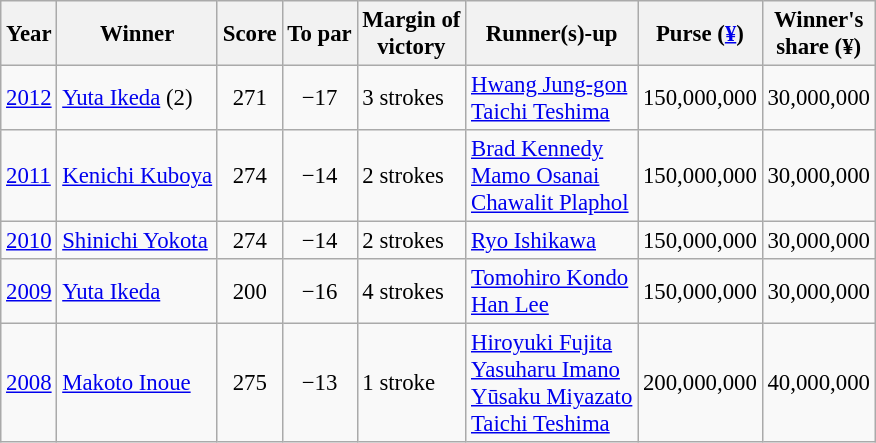<table class=wikitable style="font-size:95%">
<tr>
<th>Year</th>
<th>Winner</th>
<th>Score</th>
<th>To par</th>
<th>Margin of<br>victory</th>
<th>Runner(s)-up</th>
<th>Purse (<a href='#'>¥</a>)</th>
<th>Winner's<br>share (¥)</th>
</tr>
<tr>
<td><a href='#'>2012</a></td>
<td> <a href='#'>Yuta Ikeda</a> (2)</td>
<td align=center>271</td>
<td align=center>−17</td>
<td>3 strokes</td>
<td> <a href='#'>Hwang Jung-gon</a><br> <a href='#'>Taichi Teshima</a></td>
<td align=center>150,000,000</td>
<td align=center>30,000,000</td>
</tr>
<tr>
<td><a href='#'>2011</a></td>
<td> <a href='#'>Kenichi Kuboya</a></td>
<td align=center>274</td>
<td align=center>−14</td>
<td>2 strokes</td>
<td> <a href='#'>Brad Kennedy</a><br> <a href='#'>Mamo Osanai</a><br> <a href='#'>Chawalit Plaphol</a></td>
<td align=center>150,000,000</td>
<td align=center>30,000,000</td>
</tr>
<tr>
<td><a href='#'>2010</a></td>
<td> <a href='#'>Shinichi Yokota</a></td>
<td align=center>274</td>
<td align=center>−14</td>
<td>2 strokes</td>
<td> <a href='#'>Ryo Ishikawa</a></td>
<td align=center>150,000,000</td>
<td align=center>30,000,000</td>
</tr>
<tr>
<td><a href='#'>2009</a></td>
<td> <a href='#'>Yuta Ikeda</a></td>
<td align=center>200</td>
<td align=center>−16</td>
<td>4 strokes</td>
<td> <a href='#'>Tomohiro Kondo</a><br> <a href='#'>Han Lee</a></td>
<td align=center>150,000,000</td>
<td align=center>30,000,000</td>
</tr>
<tr>
<td><a href='#'>2008</a></td>
<td> <a href='#'>Makoto Inoue</a></td>
<td align=center>275</td>
<td align=center>−13</td>
<td>1 stroke</td>
<td> <a href='#'>Hiroyuki Fujita</a><br> <a href='#'>Yasuharu Imano</a><br> <a href='#'>Yūsaku Miyazato</a><br> <a href='#'>Taichi Teshima</a></td>
<td align=center>200,000,000</td>
<td align=center>40,000,000</td>
</tr>
</table>
